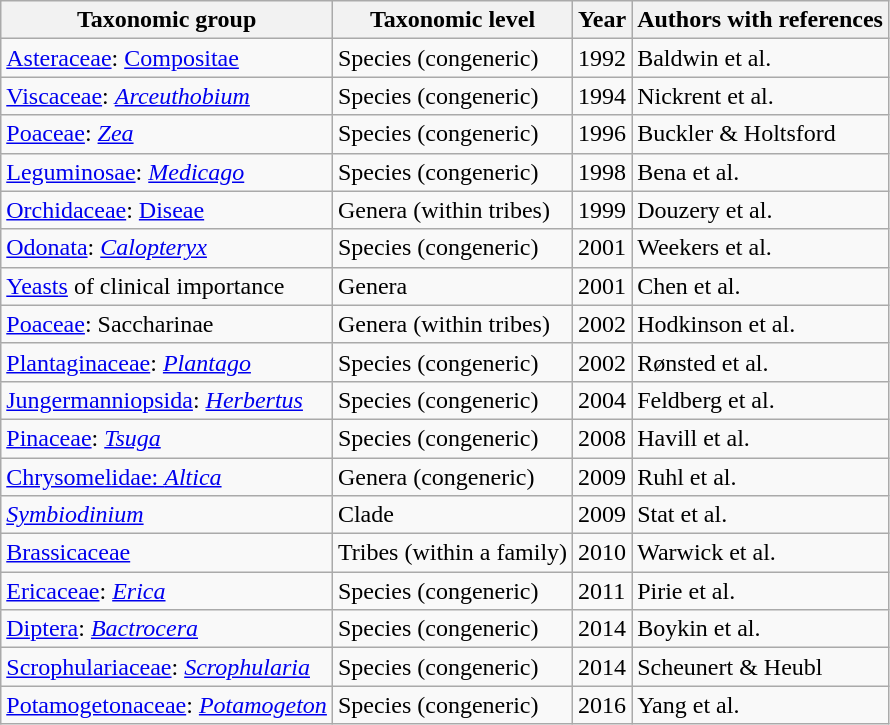<table class="wikitable sortable">
<tr>
<th>Taxonomic group</th>
<th>Taxonomic level</th>
<th>Year</th>
<th>Authors with references</th>
</tr>
<tr>
<td><a href='#'>Asteraceae</a>: <a href='#'>Compositae</a></td>
<td>Species (congeneric)</td>
<td>1992</td>
<td>Baldwin et al.</td>
</tr>
<tr>
<td><a href='#'>Viscaceae</a>: <em><a href='#'>Arceuthobium</a></em></td>
<td>Species (congeneric)</td>
<td>1994</td>
<td>Nickrent et al.</td>
</tr>
<tr>
<td><a href='#'>Poaceae</a>: <a href='#'><em>Zea</em></a></td>
<td>Species (congeneric)</td>
<td>1996</td>
<td>Buckler & Holtsford</td>
</tr>
<tr>
<td><a href='#'>Leguminosae</a>: <em><a href='#'>Medicago</a></em></td>
<td>Species (congeneric)</td>
<td>1998</td>
<td>Bena et al.</td>
</tr>
<tr>
<td><a href='#'>Orchidaceae</a>: <a href='#'>Diseae</a></td>
<td>Genera (within tribes)</td>
<td>1999</td>
<td>Douzery et al.</td>
</tr>
<tr>
<td><a href='#'>Odonata</a>: <a href='#'><em>Calopteryx</em></a></td>
<td>Species (congeneric)</td>
<td>2001</td>
<td>Weekers et al.</td>
</tr>
<tr>
<td><a href='#'>Yeasts</a> of clinical importance</td>
<td>Genera</td>
<td>2001</td>
<td>Chen et al.</td>
</tr>
<tr>
<td><a href='#'>Poaceae</a>: Saccharinae</td>
<td>Genera (within tribes)</td>
<td>2002</td>
<td>Hodkinson et al.</td>
</tr>
<tr>
<td><a href='#'>Plantaginaceae</a>: <em><a href='#'>Plantago</a></em></td>
<td>Species (congeneric)</td>
<td>2002</td>
<td>Rønsted et al.</td>
</tr>
<tr>
<td><a href='#'>Jungermanniopsida</a>: <em><a href='#'>Herbertus</a></em></td>
<td>Species (congeneric)</td>
<td>2004</td>
<td>Feldberg et al.</td>
</tr>
<tr>
<td><a href='#'>Pinaceae</a>: <em><a href='#'>Tsuga</a></em></td>
<td>Species (congeneric)</td>
<td>2008</td>
<td>Havill et al.</td>
</tr>
<tr>
<td><a href='#'>Chrysomelidae: <em>Altica</em></a></td>
<td>Genera (congeneric)</td>
<td>2009</td>
<td>Ruhl et al.</td>
</tr>
<tr>
<td><em><a href='#'>Symbiodinium</a></em></td>
<td>Clade</td>
<td>2009</td>
<td>Stat et al.</td>
</tr>
<tr>
<td><a href='#'>Brassicaceae</a></td>
<td>Tribes (within a family)</td>
<td>2010</td>
<td>Warwick et al.</td>
</tr>
<tr>
<td><a href='#'>Ericaceae</a>: <em><a href='#'>Erica</a></em></td>
<td>Species (congeneric)</td>
<td>2011</td>
<td>Pirie et al.</td>
</tr>
<tr>
<td><a href='#'>Diptera</a>: <em><a href='#'>Bactrocera</a></em></td>
<td>Species (congeneric)</td>
<td>2014</td>
<td>Boykin et al.</td>
</tr>
<tr>
<td><a href='#'>Scrophulariaceae</a>: <em><a href='#'>Scrophularia</a></em></td>
<td>Species (congeneric)</td>
<td>2014</td>
<td>Scheunert & Heubl</td>
</tr>
<tr>
<td><a href='#'>Potamogetonaceae</a>: <em><a href='#'>Potamogeton</a></em></td>
<td>Species (congeneric)</td>
<td>2016</td>
<td>Yang et al.</td>
</tr>
</table>
